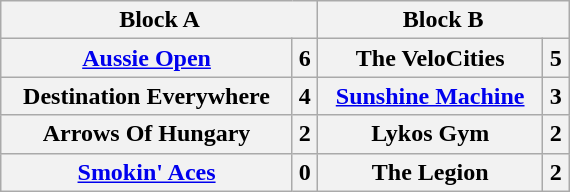<table class="wikitable" style="text-align:center; margin: 1em auto 1em auto" width="30%">
<tr>
<th colspan="2">Block A</th>
<th colspan="2">Block B</th>
</tr>
<tr>
<th><a href='#'>Aussie Open</a><br></th>
<th>6</th>
<th>The VeloCities<br></th>
<th>5</th>
</tr>
<tr>
<th>Destination Everywhere<br></th>
<th>4</th>
<th><a href='#'>Sunshine Machine<br></a></th>
<th>3</th>
</tr>
<tr>
<th>Arrows Of Hungary<br></th>
<th>2</th>
<th>Lykos Gym<br></th>
<th>2</th>
</tr>
<tr>
<th><a href='#'>Smokin' Aces<br></a></th>
<th>0</th>
<th>The Legion<br></th>
<th>2</th>
</tr>
</table>
